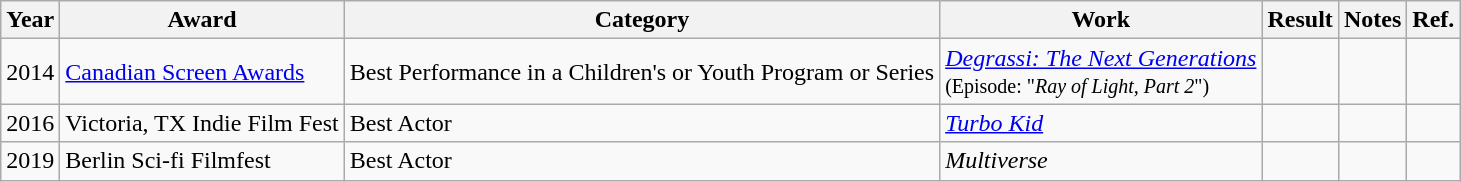<table class="wikitable">
<tr>
<th>Year</th>
<th>Award</th>
<th>Category</th>
<th>Work</th>
<th>Result</th>
<th>Notes</th>
<th>Ref.</th>
</tr>
<tr>
<td>2014</td>
<td><a href='#'>Canadian Screen Awards</a></td>
<td>Best Performance in a Children's or Youth Program or Series</td>
<td><em><a href='#'>Degrassi: The Next Generations</a></em><br><small>(Episode: "<em>Ray of Light, Part 2</em>")</small></td>
<td></td>
<td></td>
<td style="text-align:center;"></td>
</tr>
<tr>
<td>2016</td>
<td>Victoria, TX Indie Film Fest</td>
<td>Best Actor</td>
<td><em><a href='#'>Turbo Kid</a></em></td>
<td></td>
<td></td>
<td style="text-align:center;"></td>
</tr>
<tr>
<td>2019</td>
<td>Berlin Sci-fi Filmfest</td>
<td>Best Actor</td>
<td><em>Multiverse</em></td>
<td></td>
<td></td>
<td style="text-align:center;"></td>
</tr>
</table>
